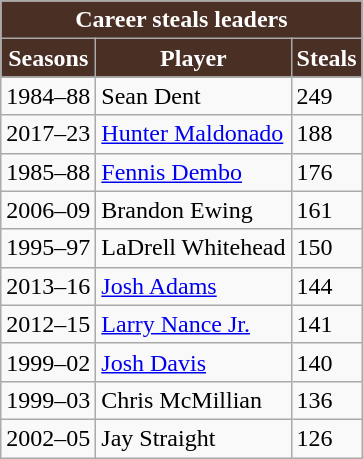<table class="wikitable" style="float:left; margin-right:1em">
<tr>
<th style="background:#492f24; color:white;" colspan=6>Career steals leaders</th>
</tr>
<tr>
<th style="background:#492f24; color:white">Seasons</th>
<th style="background:#492f24; color:white">Player</th>
<th style="background:#492f24; color:white">Steals</th>
</tr>
<tr>
<td>1984–88</td>
<td>Sean Dent</td>
<td>249</td>
</tr>
<tr>
<td>2017–23</td>
<td><a href='#'>Hunter Maldonado</a></td>
<td>188</td>
</tr>
<tr>
<td>1985–88</td>
<td><a href='#'>Fennis Dembo</a></td>
<td>176</td>
</tr>
<tr>
<td>2006–09</td>
<td>Brandon Ewing</td>
<td>161</td>
</tr>
<tr>
<td>1995–97</td>
<td>LaDrell Whitehead</td>
<td>150</td>
</tr>
<tr>
<td>2013–16</td>
<td><a href='#'>Josh Adams</a></td>
<td>144</td>
</tr>
<tr>
<td>2012–15</td>
<td><a href='#'>Larry Nance Jr.</a></td>
<td>141</td>
</tr>
<tr>
<td>1999–02</td>
<td><a href='#'>Josh Davis</a></td>
<td>140</td>
</tr>
<tr>
<td>1999–03</td>
<td>Chris McMillian</td>
<td>136</td>
</tr>
<tr>
<td>2002–05</td>
<td>Jay Straight</td>
<td>126</td>
</tr>
</table>
